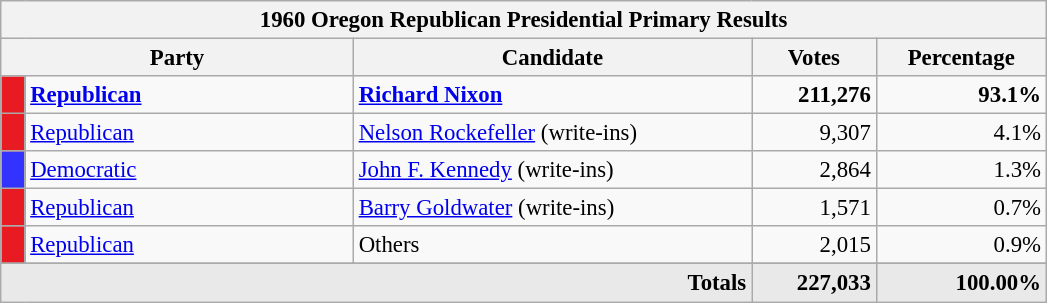<table class="wikitable" style="font-size: 95%;">
<tr>
<th colspan="7">1960 Oregon Republican Presidential Primary Results</th>
</tr>
<tr>
<th colspan="2" style="width: 15em">Party</th>
<th style="width: 17em">Candidate</th>
<th style="width: 5em">Votes</th>
<th style="width: 7em">Percentage</th>
</tr>
<tr>
<th style="background-color:#E81B23; width: 3px"></th>
<td style="width: 130px"><strong><a href='#'>Republican</a></strong></td>
<td><strong><a href='#'>Richard Nixon</a></strong></td>
<td align="right"><strong>211,276</strong></td>
<td align="right"><strong>93.1%</strong></td>
</tr>
<tr>
<th style="background-color:#E81B23; width: 3px"></th>
<td style="width: 130px"><a href='#'>Republican</a></td>
<td><a href='#'>Nelson Rockefeller</a> (write-ins)</td>
<td align="right">9,307</td>
<td align="right">4.1%</td>
</tr>
<tr>
<th style="background-color:#3333FF; width: 3px"></th>
<td style="width: 130px"><a href='#'>Democratic</a></td>
<td><a href='#'>John F. Kennedy</a> (write-ins)</td>
<td align="right">2,864</td>
<td align="right">1.3%</td>
</tr>
<tr>
<th style="background-color:#E81B23; width: 3px"></th>
<td style="width: 130px"><a href='#'>Republican</a></td>
<td><a href='#'>Barry Goldwater</a> (write-ins)</td>
<td align="right">1,571</td>
<td align="right">0.7%</td>
</tr>
<tr>
<th style="background-color:#E81B23; width: 3px"></th>
<td style="width: 130px"><a href='#'>Republican</a></td>
<td>Others</td>
<td align="right">2,015</td>
<td align="right">0.9%</td>
</tr>
<tr>
</tr>
<tr bgcolor="#E9E9E9">
<td colspan="3" align="right"><strong>Totals</strong></td>
<td align="right"><strong>227,033</strong></td>
<td align="right"><strong>100.00%</strong></td>
</tr>
</table>
